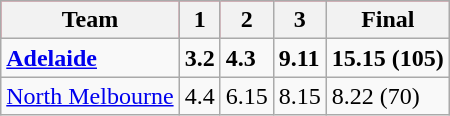<table class="wikitable">
<tr style="background:#f03;">
<th>Team</th>
<th>1</th>
<th>2</th>
<th>3</th>
<th>Final</th>
</tr>
<tr>
<td><strong><a href='#'>Adelaide</a></strong></td>
<td><strong>3.2</strong></td>
<td><strong>4.3</strong></td>
<td><strong>9.11</strong></td>
<td><strong>15.15 (105)</strong></td>
</tr>
<tr>
<td><a href='#'>North Melbourne</a></td>
<td>4.4</td>
<td>6.15</td>
<td>8.15</td>
<td>8.22 (70)</td>
</tr>
</table>
